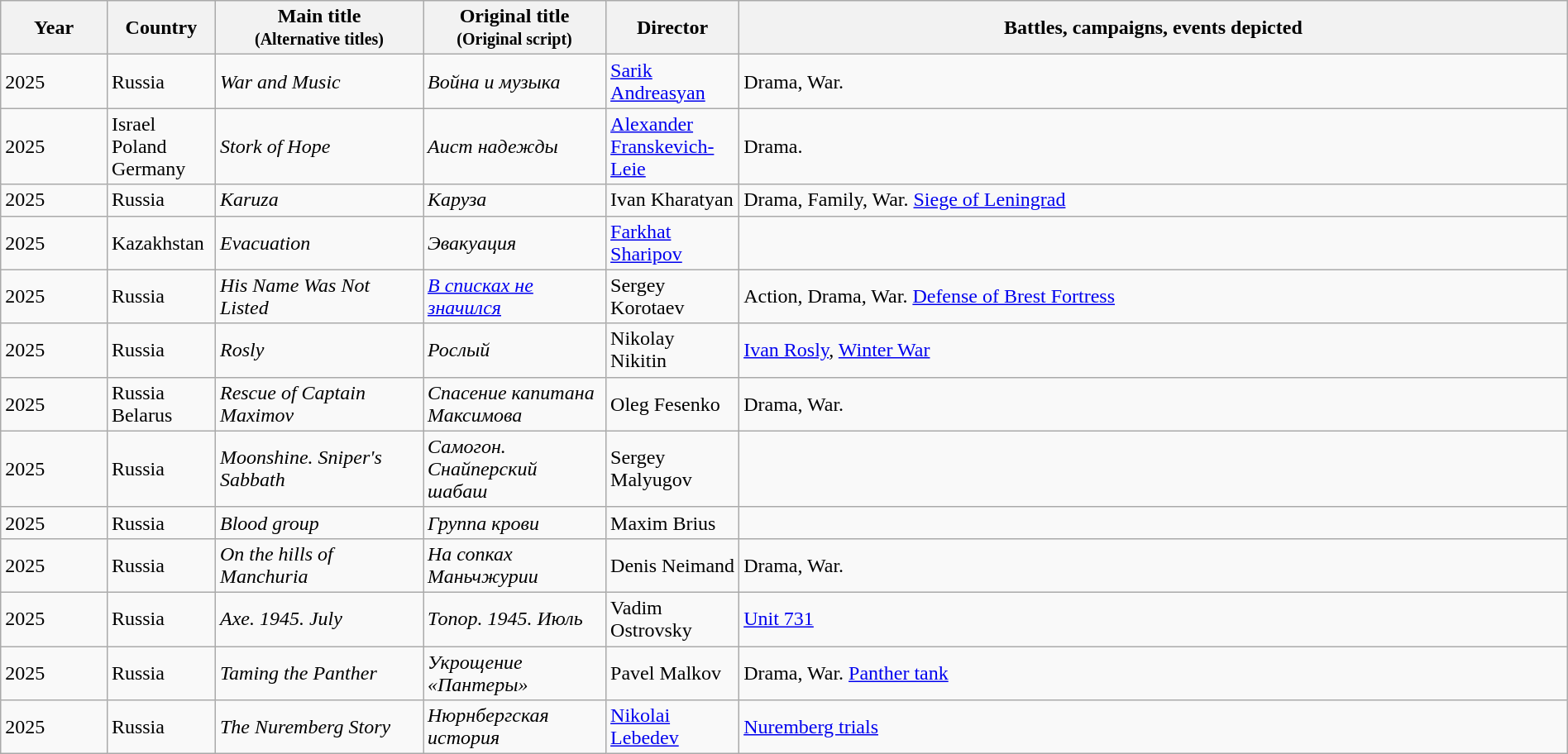<table class="wikitable sortable" style="width:100%;">
<tr>
<th class="unsortable">Year</th>
<th width="80">Country</th>
<th width="160">Main title<br><small>(Alternative titles)</small></th>
<th width="140">Original title<br><small>(Original script)</small></th>
<th width="100">Director</th>
<th class="unsortable">Battles, campaigns, events depicted</th>
</tr>
<tr>
<td>2025</td>
<td>Russia</td>
<td><em>War and Music</em></td>
<td><em>Война и музыка</em></td>
<td><a href='#'>Sarik Andreasyan</a></td>
<td>Drama, War.</td>
</tr>
<tr>
<td>2025</td>
<td>Israel<br>Poland<br>Germany</td>
<td><em>Stork of Hope</em></td>
<td><em>Аист надежды</em></td>
<td><a href='#'>Alexander Franskevich-Leie</a></td>
<td>Drama.</td>
</tr>
<tr>
<td>2025</td>
<td>Russia</td>
<td><em>Karuza</em></td>
<td><em>Каруза</em></td>
<td>Ivan Kharatyan</td>
<td>Drama, Family, War. <a href='#'>Siege of Leningrad</a></td>
</tr>
<tr>
<td>2025</td>
<td>Kazakhstan</td>
<td><em>Evacuation</em></td>
<td><em>Эвакуация</em></td>
<td><a href='#'>Farkhat Sharipov</a></td>
<td></td>
</tr>
<tr>
<td>2025</td>
<td>Russia</td>
<td><em>His Name Was Not Listed</em></td>
<td><em><a href='#'>В списках не значился</a></em></td>
<td>Sergey Korotaev</td>
<td>Action, Drama, War. <a href='#'>Defense of Brest Fortress</a></td>
</tr>
<tr>
<td>2025</td>
<td>Russia</td>
<td><em>Rosly</em></td>
<td><em>Рослый</em></td>
<td>Nikolay Nikitin</td>
<td><a href='#'>Ivan Rosly</a>, <a href='#'>Winter War</a></td>
</tr>
<tr>
<td>2025</td>
<td>Russia<br>Belarus</td>
<td><em>Rescue of Captain Maximov</em></td>
<td><em>Спасение капитана Максимова</em></td>
<td>Oleg Fesenko</td>
<td>Drama, War.</td>
</tr>
<tr>
<td>2025</td>
<td>Russia</td>
<td><em>Moonshine. Sniper's Sabbath</em></td>
<td><em>Самогон. Снайперский шабаш</em></td>
<td>Sergey Malyugov</td>
<td></td>
</tr>
<tr>
<td>2025</td>
<td>Russia</td>
<td><em>Blood group</em></td>
<td><em>Группа крови</em></td>
<td>Maxim Brius</td>
<td></td>
</tr>
<tr>
<td>2025</td>
<td>Russia</td>
<td><em>On the hills of Manchuria</em></td>
<td><em>На сопках Маньчжурии</em></td>
<td>Denis Neimand</td>
<td>Drama, War.</td>
</tr>
<tr>
<td>2025</td>
<td>Russia</td>
<td><em>Axe. 1945. July</em></td>
<td><em>Топор. 1945. Июль</em></td>
<td>Vadim Ostrovsky</td>
<td><a href='#'>Unit 731</a></td>
</tr>
<tr>
<td>2025</td>
<td>Russia</td>
<td><em>Taming the Panther</em></td>
<td><em>Укрощение «Пантеры»</em></td>
<td>Pavel Malkov</td>
<td>Drama, War. <a href='#'>Panther tank</a></td>
</tr>
<tr>
<td>2025</td>
<td>Russia</td>
<td><em>The Nuremberg Story</em></td>
<td><em>Нюрнбергская история</em></td>
<td><a href='#'>Nikolai Lebedev</a></td>
<td><a href='#'>Nuremberg trials</a></td>
</tr>
</table>
